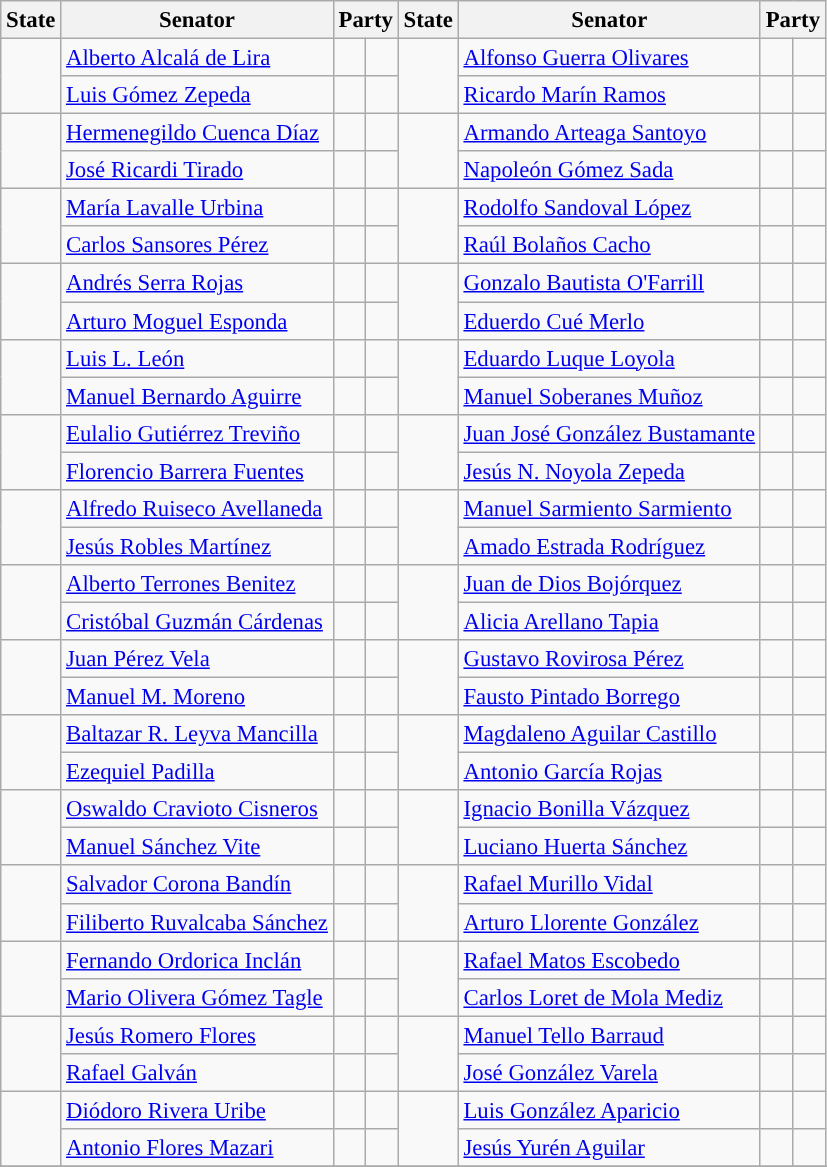<table class="wikitable sortable" style="font-size:95%;">
<tr>
<th>State</th>
<th>Senator</th>
<th colspan="2">Party</th>
<th>State</th>
<th>Senator</th>
<th colspan="2">Party</th>
</tr>
<tr>
<td rowspan="2"></td>
<td><a href='#'>Alberto Alcalá de Lira</a></td>
<td style="background:"></td>
<td></td>
<td rowspan="2"></td>
<td><a href='#'>Alfonso Guerra Olivares</a></td>
<td style="background:"></td>
<td></td>
</tr>
<tr>
<td><a href='#'>Luis Gómez Zepeda</a></td>
<td style="background:"></td>
<td></td>
<td><a href='#'>Ricardo Marín Ramos</a></td>
<td style="background:"></td>
<td></td>
</tr>
<tr>
<td rowspan="2"></td>
<td><a href='#'>Hermenegildo Cuenca Díaz</a></td>
<td style="background:"></td>
<td></td>
<td rowspan="2"></td>
<td><a href='#'>Armando Arteaga Santoyo</a></td>
<td style="background:"></td>
<td></td>
</tr>
<tr>
<td><a href='#'>José Ricardi Tirado</a></td>
<td style="background:"></td>
<td></td>
<td><a href='#'>Napoleón Gómez Sada</a></td>
<td style="background:"></td>
<td></td>
</tr>
<tr>
<td rowspan="2"></td>
<td><a href='#'>María Lavalle Urbina</a></td>
<td style="background:"></td>
<td></td>
<td rowspan="2"></td>
<td><a href='#'>Rodolfo Sandoval López</a></td>
<td style="background:"></td>
<td></td>
</tr>
<tr>
<td><a href='#'>Carlos Sansores Pérez</a></td>
<td style="background:"></td>
<td></td>
<td><a href='#'>Raúl Bolaños Cacho</a></td>
<td style="background:"></td>
<td></td>
</tr>
<tr>
<td rowspan="2"></td>
<td><a href='#'>Andrés Serra Rojas</a></td>
<td style="background:"></td>
<td></td>
<td rowspan="2"></td>
<td><a href='#'>Gonzalo Bautista O'Farrill</a></td>
<td style="background:"></td>
<td></td>
</tr>
<tr>
<td><a href='#'>Arturo Moguel Esponda</a></td>
<td style="background:"></td>
<td></td>
<td><a href='#'>Eduerdo Cué Merlo</a></td>
<td style="background:"></td>
<td></td>
</tr>
<tr>
<td rowspan="2"></td>
<td><a href='#'>Luis L. León</a></td>
<td style="background:"></td>
<td></td>
<td rowspan="2"></td>
<td><a href='#'>Eduardo Luque Loyola</a></td>
<td style="background:"></td>
<td></td>
</tr>
<tr>
<td><a href='#'>Manuel Bernardo Aguirre</a></td>
<td style="background:"></td>
<td></td>
<td><a href='#'>Manuel Soberanes Muñoz</a></td>
<td style="background:"></td>
<td></td>
</tr>
<tr>
<td rowspan="2"></td>
<td><a href='#'>Eulalio Gutiérrez Treviño</a></td>
<td style="background:"></td>
<td></td>
<td rowspan="2"></td>
<td><a href='#'>Juan José González Bustamante</a></td>
<td style="background:"></td>
<td></td>
</tr>
<tr>
<td><a href='#'>Florencio Barrera Fuentes</a></td>
<td style="background:"></td>
<td></td>
<td><a href='#'>Jesús N. Noyola Zepeda</a></td>
<td style="background:"></td>
<td></td>
</tr>
<tr>
<td rowspan="2"></td>
<td><a href='#'>Alfredo Ruiseco Avellaneda</a></td>
<td style="background:"></td>
<td></td>
<td rowspan="2"></td>
<td><a href='#'>Manuel Sarmiento Sarmiento</a></td>
<td style="background:"></td>
<td></td>
</tr>
<tr>
<td><a href='#'>Jesús Robles Martínez</a></td>
<td style="background:"></td>
<td></td>
<td><a href='#'>Amado Estrada Rodríguez</a></td>
<td style="background:"></td>
<td></td>
</tr>
<tr>
<td rowspan="2"></td>
<td><a href='#'>Alberto Terrones Benitez</a></td>
<td style="background:"></td>
<td></td>
<td rowspan="2"></td>
<td><a href='#'>Juan de Dios Bojórquez</a></td>
<td style="background:"></td>
<td></td>
</tr>
<tr>
<td><a href='#'>Cristóbal Guzmán Cárdenas</a></td>
<td style="background:"></td>
<td></td>
<td><a href='#'>Alicia Arellano Tapia</a></td>
<td style="background:"></td>
<td></td>
</tr>
<tr>
<td rowspan="2"></td>
<td><a href='#'>Juan Pérez Vela</a></td>
<td style="background:"></td>
<td></td>
<td rowspan="2"></td>
<td><a href='#'>Gustavo Rovirosa Pérez</a></td>
<td style="background:"></td>
<td></td>
</tr>
<tr>
<td><a href='#'>Manuel M. Moreno</a></td>
<td style="background:"></td>
<td></td>
<td><a href='#'>Fausto Pintado Borrego</a></td>
<td style="background:"></td>
<td></td>
</tr>
<tr>
<td rowspan="2"></td>
<td><a href='#'>Baltazar R. Leyva Mancilla</a></td>
<td style="background:"></td>
<td></td>
<td rowspan="2"></td>
<td><a href='#'>Magdaleno Aguilar Castillo</a></td>
<td style="background:"></td>
<td></td>
</tr>
<tr>
<td><a href='#'>Ezequiel Padilla</a></td>
<td style="background:"></td>
<td></td>
<td><a href='#'>Antonio García Rojas</a></td>
<td style="background:"></td>
<td></td>
</tr>
<tr>
<td rowspan="2"></td>
<td><a href='#'>Oswaldo Cravioto Cisneros</a></td>
<td style="background:"></td>
<td></td>
<td rowspan="2"></td>
<td><a href='#'>Ignacio Bonilla Vázquez</a></td>
<td style="background:"></td>
<td></td>
</tr>
<tr>
<td><a href='#'>Manuel Sánchez Vite</a></td>
<td style="background:"></td>
<td></td>
<td><a href='#'>Luciano Huerta Sánchez</a></td>
<td style="background:"></td>
<td></td>
</tr>
<tr>
<td rowspan="2"></td>
<td><a href='#'>Salvador Corona Bandín</a></td>
<td style="background:"></td>
<td></td>
<td rowspan="2"></td>
<td><a href='#'>Rafael Murillo Vidal</a></td>
<td style="background:"></td>
<td></td>
</tr>
<tr>
<td><a href='#'>Filiberto Ruvalcaba Sánchez</a></td>
<td style="background:"></td>
<td></td>
<td><a href='#'>Arturo Llorente González</a></td>
<td style="background:"></td>
<td></td>
</tr>
<tr>
<td rowspan="2"></td>
<td><a href='#'>Fernando Ordorica Inclán</a></td>
<td style="background:"></td>
<td></td>
<td rowspan="2"></td>
<td><a href='#'>Rafael Matos Escobedo</a></td>
<td style="background:"></td>
<td></td>
</tr>
<tr>
<td><a href='#'>Mario Olivera Gómez Tagle</a></td>
<td style="background:"></td>
<td></td>
<td><a href='#'>Carlos Loret de Mola Mediz</a></td>
<td style="background:"></td>
<td></td>
</tr>
<tr>
<td rowspan="2"></td>
<td><a href='#'>Jesús Romero Flores</a></td>
<td style="background:"></td>
<td></td>
<td rowspan="2"></td>
<td><a href='#'>Manuel Tello Barraud</a></td>
<td style="background:"></td>
<td></td>
</tr>
<tr>
<td><a href='#'>Rafael Galván</a></td>
<td style="background:"></td>
<td></td>
<td><a href='#'>José González Varela</a></td>
<td style="background:"></td>
<td></td>
</tr>
<tr>
<td rowspan="2"></td>
<td><a href='#'>Diódoro Rivera Uribe</a></td>
<td style="background:"></td>
<td></td>
<td rowspan="2"></td>
<td><a href='#'>Luis González Aparicio</a></td>
<td style="background:"></td>
<td></td>
</tr>
<tr>
<td><a href='#'>Antonio Flores Mazari</a></td>
<td style="background:"></td>
<td></td>
<td><a href='#'>Jesús Yurén Aguilar</a></td>
<td style="background:"></td>
<td></td>
</tr>
<tr>
</tr>
</table>
